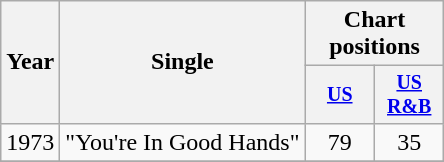<table class="wikitable" style="text-align:center;">
<tr>
<th rowspan="2">Year</th>
<th rowspan="2">Single</th>
<th colspan="3">Chart positions</th>
</tr>
<tr style="font-size:smaller;">
<th width="40"><a href='#'>US</a></th>
<th width="40"><a href='#'>US<br>R&B</a></th>
</tr>
<tr>
<td>1973</td>
<td align="left">"You're In Good Hands"</td>
<td>79</td>
<td>35</td>
</tr>
<tr>
</tr>
</table>
